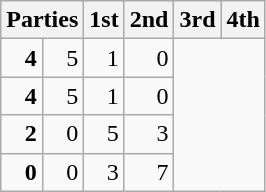<table class="wikitable" style="text-align:right;">
<tr>
<th colspan=2 style="text-align:left;">Parties</th>
<th>1st</th>
<th>2nd</th>
<th>3rd</th>
<th>4th</th>
</tr>
<tr>
<td><strong>4</strong></td>
<td>5</td>
<td>1</td>
<td>0</td>
</tr>
<tr>
<td><strong>4</strong></td>
<td>5</td>
<td>1</td>
<td>0</td>
</tr>
<tr>
<td><strong>2</strong></td>
<td>0</td>
<td>5</td>
<td>3</td>
</tr>
<tr>
<td><strong>0</strong></td>
<td>0</td>
<td>3</td>
<td>7</td>
</tr>
</table>
